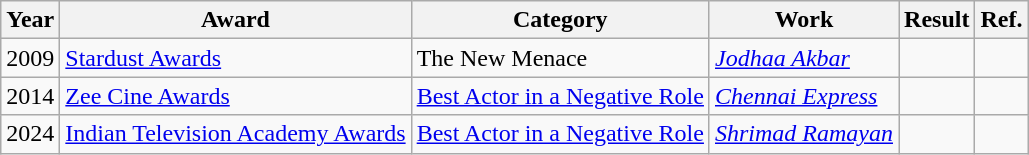<table class="wikitable">
<tr>
<th>Year</th>
<th>Award</th>
<th>Category</th>
<th>Work</th>
<th>Result</th>
<th>Ref.</th>
</tr>
<tr>
<td>2009</td>
<td><a href='#'>Stardust Awards</a></td>
<td>The New Menace</td>
<td><em><a href='#'>Jodhaa Akbar</a></em></td>
<td></td>
<td></td>
</tr>
<tr>
<td>2014</td>
<td><a href='#'>Zee Cine Awards</a></td>
<td><a href='#'>Best Actor in a Negative Role</a></td>
<td><em><a href='#'>Chennai Express</a></em></td>
<td></td>
<td></td>
</tr>
<tr>
<td>2024</td>
<td><a href='#'>Indian Television Academy Awards</a></td>
<td><a href='#'>Best Actor in a Negative Role</a></td>
<td><em><a href='#'>Shrimad Ramayan</a></em></td>
<td></td>
<td></td>
</tr>
</table>
